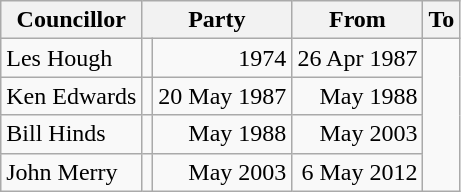<table class=wikitable>
<tr>
<th>Councillor</th>
<th colspan=2>Party</th>
<th>From</th>
<th>To</th>
</tr>
<tr>
<td>Les Hough</td>
<td></td>
<td align=right>1974</td>
<td align=right>26 Apr 1987</td>
</tr>
<tr>
<td>Ken Edwards</td>
<td></td>
<td align=right>20 May 1987</td>
<td align=right>May 1988</td>
</tr>
<tr>
<td>Bill Hinds</td>
<td></td>
<td align=right>May 1988</td>
<td align=right>May 2003</td>
</tr>
<tr>
<td>John Merry</td>
<td></td>
<td align=right>May 2003</td>
<td align=right>6 May 2012</td>
</tr>
</table>
